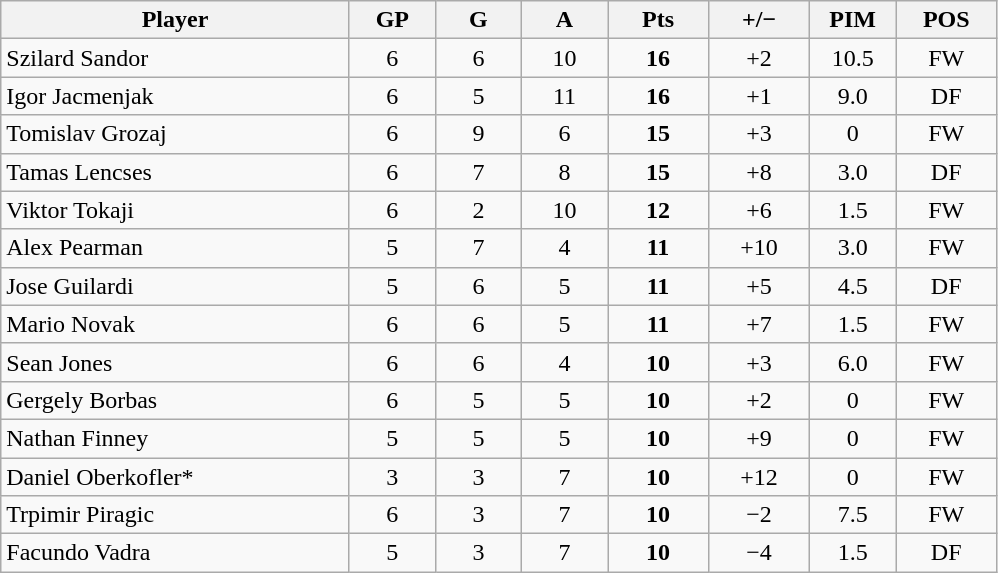<table class="wikitable sortable" style="text-align:center;">
<tr>
<th style="width:225px;">Player</th>
<th style="width:50px;">GP</th>
<th style="width:50px;">G</th>
<th style="width:50px;">A</th>
<th style="width:60px;">Pts</th>
<th style="width:60px;">+/−</th>
<th style="width:50px;">PIM</th>
<th style="width:60px;">POS</th>
</tr>
<tr>
<td style="text-align:left;"> Szilard Sandor</td>
<td>6</td>
<td>6</td>
<td>10</td>
<td><strong>16</strong></td>
<td>+2</td>
<td>10.5</td>
<td>FW</td>
</tr>
<tr>
<td style="text-align:left;"> Igor Jacmenjak</td>
<td>6</td>
<td>5</td>
<td>11</td>
<td><strong>16</strong></td>
<td>+1</td>
<td>9.0</td>
<td>DF</td>
</tr>
<tr>
<td style="text-align:left;"> Tomislav Grozaj</td>
<td>6</td>
<td>9</td>
<td>6</td>
<td><strong>15</strong></td>
<td>+3</td>
<td>0</td>
<td>FW</td>
</tr>
<tr>
<td style="text-align:left;"> Tamas Lencses</td>
<td>6</td>
<td>7</td>
<td>8</td>
<td><strong>15</strong></td>
<td>+8</td>
<td>3.0</td>
<td>DF</td>
</tr>
<tr>
<td style="text-align:left;"> Viktor Tokaji</td>
<td>6</td>
<td>2</td>
<td>10</td>
<td><strong>12</strong></td>
<td>+6</td>
<td>1.5</td>
<td>FW</td>
</tr>
<tr>
<td style="text-align:left;"> Alex Pearman</td>
<td>5</td>
<td>7</td>
<td>4</td>
<td><strong>11</strong></td>
<td>+10</td>
<td>3.0</td>
<td>FW</td>
</tr>
<tr>
<td style="text-align:left;"> Jose Guilardi</td>
<td>5</td>
<td>6</td>
<td>5</td>
<td><strong>11</strong></td>
<td>+5</td>
<td>4.5</td>
<td>DF</td>
</tr>
<tr>
<td style="text-align:left;"> Mario Novak</td>
<td>6</td>
<td>6</td>
<td>5</td>
<td><strong>11</strong></td>
<td>+7</td>
<td>1.5</td>
<td>FW</td>
</tr>
<tr>
<td style="text-align:left;"> Sean Jones</td>
<td>6</td>
<td>6</td>
<td>4</td>
<td><strong>10</strong></td>
<td>+3</td>
<td>6.0</td>
<td>FW</td>
</tr>
<tr>
<td style="text-align:left;"> Gergely Borbas</td>
<td>6</td>
<td>5</td>
<td>5</td>
<td><strong>10</strong></td>
<td>+2</td>
<td>0</td>
<td>FW</td>
</tr>
<tr>
<td style="text-align:left;"> Nathan Finney</td>
<td>5</td>
<td>5</td>
<td>5</td>
<td><strong>10</strong></td>
<td>+9</td>
<td>0</td>
<td>FW</td>
</tr>
<tr>
<td style="text-align:left;"> Daniel Oberkofler*</td>
<td>3</td>
<td>3</td>
<td>7</td>
<td><strong>10</strong></td>
<td>+12</td>
<td>0</td>
<td>FW</td>
</tr>
<tr>
<td style="text-align:left;"> Trpimir Piragic</td>
<td>6</td>
<td>3</td>
<td>7</td>
<td><strong>10</strong></td>
<td>−2</td>
<td>7.5</td>
<td>FW</td>
</tr>
<tr>
<td style="text-align:left;"> Facundo Vadra</td>
<td>5</td>
<td>3</td>
<td>7</td>
<td><strong>10</strong></td>
<td>−4</td>
<td>1.5</td>
<td>DF</td>
</tr>
</table>
